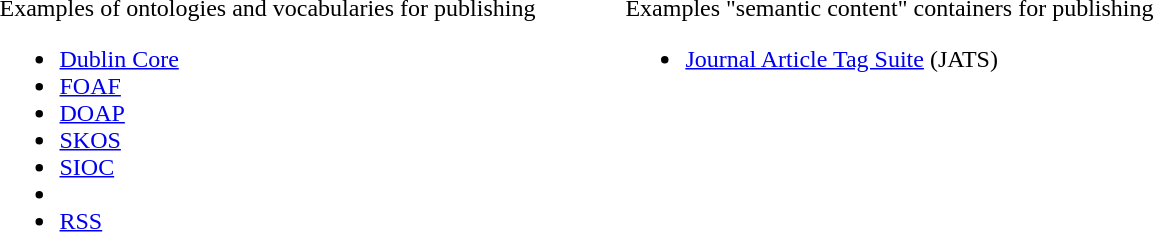<table>
<tr>
<td valign="top">Examples of ontologies and vocabularies for publishing<br><ul><li><a href='#'>Dublin Core</a></li><li><a href='#'>FOAF</a></li><li><a href='#'>DOAP</a></li><li><a href='#'>SKOS</a></li><li><a href='#'>SIOC</a></li><li></li><li><a href='#'>RSS</a></li></ul></td>
<td>             </td>
<td valign="top">Examples "semantic content" containers for publishing<br><ul><li><a href='#'>Journal Article Tag Suite</a> (JATS)</li></ul></td>
</tr>
</table>
